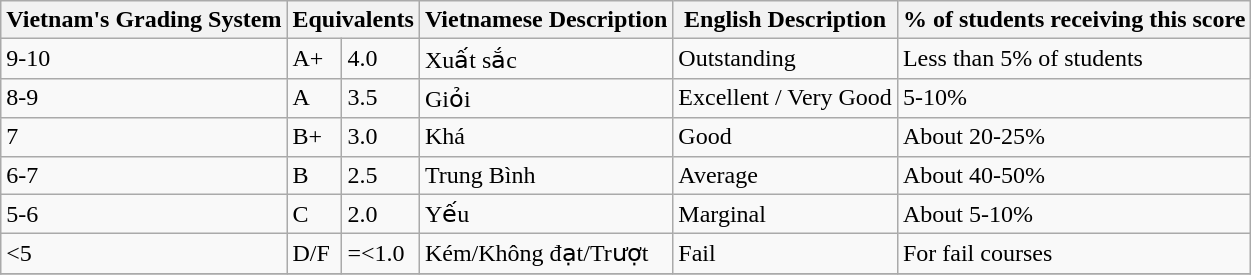<table class="wikitable">
<tr>
<th>Vietnam's Grading System</th>
<th colspan="2">Equivalents</th>
<th>Vietnamese Description</th>
<th>English Description</th>
<th>% of students receiving this score</th>
</tr>
<tr>
<td>9-10</td>
<td>A+</td>
<td>4.0</td>
<td>Xuất sắc</td>
<td>Outstanding</td>
<td>Less than 5% of students</td>
</tr>
<tr>
<td>8-9</td>
<td>A</td>
<td>3.5</td>
<td>Giỏi</td>
<td>Excellent / Very Good</td>
<td>5-10%</td>
</tr>
<tr>
<td>7</td>
<td>B+</td>
<td>3.0</td>
<td>Khá</td>
<td>Good</td>
<td>About 20-25%</td>
</tr>
<tr>
<td>6-7</td>
<td>B</td>
<td>2.5</td>
<td>Trung Bình</td>
<td>Average</td>
<td>About 40-50%</td>
</tr>
<tr>
<td>5-6</td>
<td>C</td>
<td>2.0</td>
<td>Yếu</td>
<td>Marginal</td>
<td>About 5-10%</td>
</tr>
<tr>
<td><5</td>
<td>D/F</td>
<td>=<1.0</td>
<td>Kém/Không đạt/Trượt</td>
<td>Fail</td>
<td>For fail courses</td>
</tr>
<tr>
</tr>
</table>
